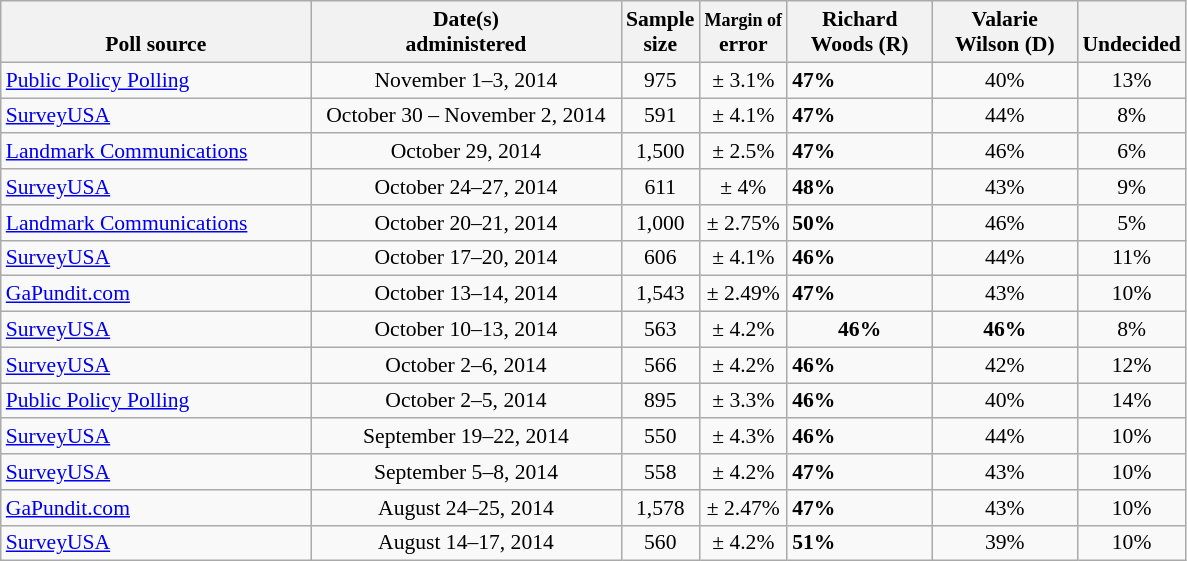<table class="wikitable" style="font-size:90%">
<tr valign= bottom>
<th style="width:200px;">Poll source</th>
<th style="width:200px;">Date(s)<br>administered</th>
<th class=small>Sample<br>size</th>
<th class=small><small>Margin of</small><br>error</th>
<th style="width:90px;">Richard<br>Woods (R)</th>
<th style="width:90px;">Valarie<br>Wilson (D)</th>
<th style="width:40px;">Undecided</th>
</tr>
<tr>
<td><a href='#'>Public Policy Polling</a></td>
<td align=center>November 1–3, 2014</td>
<td align=center>975</td>
<td align=center>± 3.1%</td>
<td><strong>47%</strong></td>
<td align=center>40%</td>
<td align=center>13%</td>
</tr>
<tr>
<td><a href='#'>SurveyUSA</a></td>
<td align=center>October 30 – November 2, 2014</td>
<td align=center>591</td>
<td align=center>± 4.1%</td>
<td><strong>47%</strong></td>
<td align=center>44%</td>
<td align=center>8%</td>
</tr>
<tr>
<td><a href='#'>Landmark Communications</a></td>
<td align=center>October 29, 2014</td>
<td align=center>1,500</td>
<td align=center>± 2.5%</td>
<td><strong>47%</strong></td>
<td align=center>46%</td>
<td align=center>6%</td>
</tr>
<tr>
<td><a href='#'>SurveyUSA</a></td>
<td align=center>October 24–27, 2014</td>
<td align=center>611</td>
<td align=center>± 4%</td>
<td><strong>48%</strong></td>
<td align=center>43%</td>
<td align=center>9%</td>
</tr>
<tr>
<td><a href='#'>Landmark Communications</a></td>
<td align=center>October 20–21, 2014</td>
<td align=center>1,000</td>
<td align=center>± 2.75%</td>
<td><strong>50%</strong></td>
<td align=center>46%</td>
<td align=center>5%</td>
</tr>
<tr>
<td><a href='#'>SurveyUSA</a></td>
<td align=center>October 17–20, 2014</td>
<td align=center>606</td>
<td align=center>± 4.1%</td>
<td><strong>46%</strong></td>
<td align=center>44%</td>
<td align=center>11%</td>
</tr>
<tr>
<td><a href='#'>GaPundit.com</a></td>
<td align=center>October 13–14, 2014</td>
<td align=center>1,543</td>
<td align=center>± 2.49%</td>
<td><strong>47%</strong></td>
<td align=center>43%</td>
<td align=center>10%</td>
</tr>
<tr>
<td><a href='#'>SurveyUSA</a></td>
<td align=center>October 10–13, 2014</td>
<td align=center>563</td>
<td align=center>± 4.2%</td>
<td align=center><strong>46%</strong></td>
<td align=center><strong>46%</strong></td>
<td align=center>8%</td>
</tr>
<tr>
<td><a href='#'>SurveyUSA</a></td>
<td align=center>October 2–6, 2014</td>
<td align=center>566</td>
<td align=center>± 4.2%</td>
<td><strong>46%</strong></td>
<td align=center>42%</td>
<td align=center>12%</td>
</tr>
<tr>
<td><a href='#'>Public Policy Polling</a></td>
<td align=center>October 2–5, 2014</td>
<td align=center>895</td>
<td align=center>± 3.3%</td>
<td><strong>46%</strong></td>
<td align=center>40%</td>
<td align=center>14%</td>
</tr>
<tr>
<td><a href='#'>SurveyUSA</a></td>
<td align=center>September 19–22, 2014</td>
<td align=center>550</td>
<td align=center>± 4.3%</td>
<td><strong>46%</strong></td>
<td align=center>44%</td>
<td align=center>10%</td>
</tr>
<tr>
<td><a href='#'>SurveyUSA</a></td>
<td align=center>September 5–8, 2014</td>
<td align=center>558</td>
<td align=center>± 4.2%</td>
<td><strong>47%</strong></td>
<td align=center>43%</td>
<td align=center>10%</td>
</tr>
<tr>
<td><a href='#'>GaPundit.com</a></td>
<td align=center>August 24–25, 2014</td>
<td align=center>1,578</td>
<td align=center>± 2.47%</td>
<td><strong>47%</strong></td>
<td align=center>43%</td>
<td align=center>10%</td>
</tr>
<tr>
<td><a href='#'>SurveyUSA</a></td>
<td align=center>August 14–17, 2014</td>
<td align=center>560</td>
<td align=center>± 4.2%</td>
<td><strong>51%</strong></td>
<td align=center>39%</td>
<td align=center>10%</td>
</tr>
</table>
